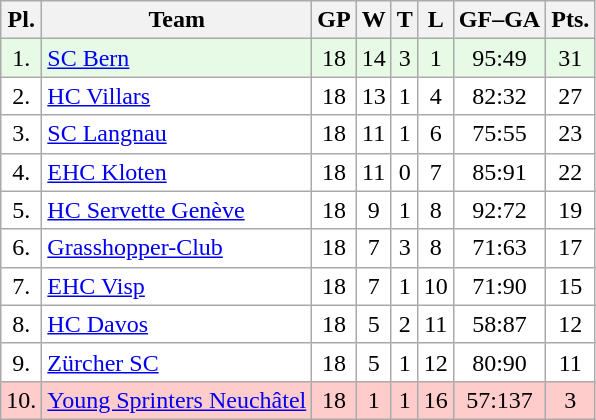<table class="wikitable">
<tr>
<th>Pl.</th>
<th>Team</th>
<th>GP</th>
<th>W</th>
<th>T</th>
<th>L</th>
<th>GF–GA</th>
<th>Pts.</th>
</tr>
<tr align="center " bgcolor="#e6fae6">
<td>1.</td>
<td align="left"><a href='#'>SC Bern</a></td>
<td>18</td>
<td>14</td>
<td>3</td>
<td>1</td>
<td>95:49</td>
<td>31</td>
</tr>
<tr align="center "  bgcolor="#FFFFFF">
<td>2.</td>
<td align="left"><a href='#'>HC Villars</a></td>
<td>18</td>
<td>13</td>
<td>1</td>
<td>4</td>
<td>82:32</td>
<td>27</td>
</tr>
<tr align="center "  bgcolor="#FFFFFF">
<td>3.</td>
<td align="left"><a href='#'>SC Langnau</a></td>
<td>18</td>
<td>11</td>
<td>1</td>
<td>6</td>
<td>75:55</td>
<td>23</td>
</tr>
<tr align="center "  bgcolor="#FFFFFF">
<td>4.</td>
<td align="left"><a href='#'>EHC Kloten</a></td>
<td>18</td>
<td>11</td>
<td>0</td>
<td>7</td>
<td>85:91</td>
<td>22</td>
</tr>
<tr align="center " bgcolor="#FFFFFF">
<td>5.</td>
<td align="left"><a href='#'>HC Servette Genève</a></td>
<td>18</td>
<td>9</td>
<td>1</td>
<td>8</td>
<td>92:72</td>
<td>19</td>
</tr>
<tr align="center "  bgcolor="#FFFFFF">
<td>6.</td>
<td align="left"><a href='#'>Grasshopper-Club</a></td>
<td>18</td>
<td>7</td>
<td>3</td>
<td>8</td>
<td>71:63</td>
<td>17</td>
</tr>
<tr align="center "  bgcolor="#FFFFFF">
<td>7.</td>
<td align="left"><a href='#'>EHC Visp</a></td>
<td>18</td>
<td>7</td>
<td>1</td>
<td>10</td>
<td>71:90</td>
<td>15</td>
</tr>
<tr align="center "  bgcolor="#FFFFFF">
<td>8.</td>
<td align="left"><a href='#'>HC Davos</a></td>
<td>18</td>
<td>5</td>
<td>2</td>
<td>11</td>
<td>58:87</td>
<td>12</td>
</tr>
<tr align="center "  bgcolor="#FFFFFF">
<td>9.</td>
<td align="left"><a href='#'>Zürcher SC</a></td>
<td>18</td>
<td>5</td>
<td>1</td>
<td>12</td>
<td>80:90</td>
<td>11</td>
</tr>
<tr align="center "  bgcolor="#ffcccc">
<td>10.</td>
<td align="left"><a href='#'>Young Sprinters Neuchâtel</a></td>
<td>18</td>
<td>1</td>
<td>1</td>
<td>16</td>
<td>57:137</td>
<td>3</td>
</tr>
</table>
